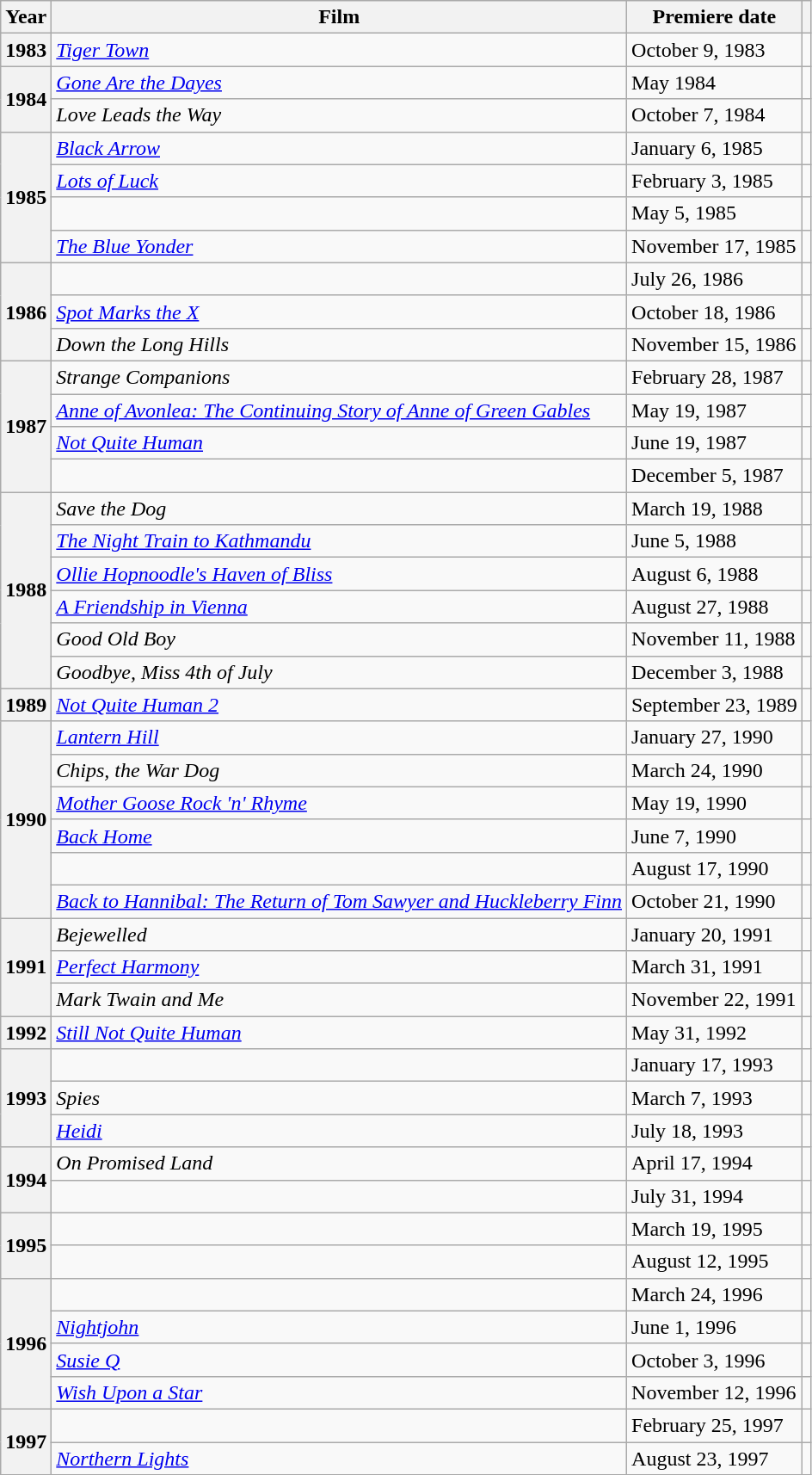<table class="wikitable plainrowheaders sortable">
<tr>
<th scope="col">Year</th>
<th scope="col">Film</th>
<th scope="col" data-sort-type="date">Premiere date</th>
<th scope="col" class="unsortable"></th>
</tr>
<tr>
<th scope="row" style="text-align:center;">1983</th>
<td><em><a href='#'>Tiger Town</a></em></td>
<td>October 9, 1983</td>
<td></td>
</tr>
<tr>
<th scope="row" style="text-align:center;" rowspan="2">1984</th>
<td><em><a href='#'>Gone Are the Dayes</a></em></td>
<td>May 1984</td>
<td> </td>
</tr>
<tr>
<td><em>Love Leads the Way</em></td>
<td>October 7, 1984</td>
<td></td>
</tr>
<tr>
<th scope="row" style="text-align:center;" rowspan="4">1985</th>
<td><em><a href='#'>Black Arrow</a></em></td>
<td>January 6, 1985</td>
<td></td>
</tr>
<tr>
<td><em><a href='#'>Lots of Luck</a></em></td>
<td>February 3, 1985</td>
<td></td>
</tr>
<tr>
<td></td>
<td>May 5, 1985</td>
<td></td>
</tr>
<tr>
<td><em><a href='#'>The Blue Yonder</a></em></td>
<td>November 17, 1985</td>
<td></td>
</tr>
<tr>
<th scope="row" style="text-align:center;" rowspan="3">1986</th>
<td></td>
<td>July 26, 1986</td>
<td></td>
</tr>
<tr>
<td><em><a href='#'>Spot Marks the X</a></em></td>
<td>October 18, 1986</td>
<td></td>
</tr>
<tr>
<td><em>Down the Long Hills</em></td>
<td>November 15, 1986</td>
<td></td>
</tr>
<tr>
<th scope="row" style="text-align:center;" rowspan="4">1987</th>
<td><em>Strange Companions</em></td>
<td>February 28, 1987</td>
<td></td>
</tr>
<tr>
<td><em><a href='#'>Anne of Avonlea: The Continuing Story of Anne of Green Gables</a></em></td>
<td>May 19, 1987</td>
<td></td>
</tr>
<tr>
<td><em><a href='#'>Not Quite Human</a></em></td>
<td>June 19, 1987</td>
<td></td>
</tr>
<tr>
<td></td>
<td>December 5, 1987</td>
<td></td>
</tr>
<tr>
<th scope="row" style="text-align:center;" rowspan="6">1988</th>
<td><em>Save the Dog</em></td>
<td>March 19, 1988</td>
<td></td>
</tr>
<tr>
<td><em><a href='#'>The Night Train to Kathmandu</a></em></td>
<td>June 5, 1988</td>
<td></td>
</tr>
<tr>
<td><em><a href='#'>Ollie Hopnoodle's Haven of Bliss</a></em></td>
<td>August 6, 1988</td>
<td></td>
</tr>
<tr>
<td><em><a href='#'>A Friendship in Vienna</a></em></td>
<td>August 27, 1988</td>
<td></td>
</tr>
<tr>
<td><em>Good Old Boy</em></td>
<td>November 11, 1988</td>
<td></td>
</tr>
<tr>
<td><em>Goodbye, Miss 4th of July</em></td>
<td>December 3, 1988</td>
<td></td>
</tr>
<tr>
<th scope="row" style="text-align:center;" rowspan="1">1989</th>
<td><em><a href='#'>Not Quite Human 2</a></em></td>
<td>September 23, 1989</td>
<td></td>
</tr>
<tr>
<th scope="row" style="text-align:center;" rowspan="6">1990</th>
<td><em><a href='#'>Lantern Hill</a></em></td>
<td>January 27, 1990</td>
<td></td>
</tr>
<tr>
<td><em>Chips, the War Dog</em></td>
<td>March 24, 1990</td>
<td></td>
</tr>
<tr>
<td><em><a href='#'>Mother Goose Rock 'n' Rhyme</a></em></td>
<td>May 19, 1990</td>
<td></td>
</tr>
<tr>
<td><em><a href='#'>Back Home</a></em></td>
<td>June 7, 1990</td>
<td></td>
</tr>
<tr>
<td></td>
<td>August 17, 1990</td>
<td></td>
</tr>
<tr>
<td><em><a href='#'>Back to Hannibal: The Return of Tom Sawyer and Huckleberry Finn</a></em></td>
<td>October 21, 1990</td>
<td></td>
</tr>
<tr>
<th scope="row" style="text-align:center;" rowspan="3">1991</th>
<td><em>Bejewelled</em></td>
<td>January 20, 1991</td>
<td></td>
</tr>
<tr>
<td><em><a href='#'>Perfect Harmony</a></em></td>
<td>March 31, 1991</td>
<td></td>
</tr>
<tr>
<td><em>Mark Twain and Me</em></td>
<td>November 22, 1991</td>
<td></td>
</tr>
<tr>
<th scope="row" style="text-align:center;">1992</th>
<td><em><a href='#'>Still Not Quite Human</a></em></td>
<td>May 31, 1992</td>
<td></td>
</tr>
<tr>
<th scope="row" style="text-align:center;" rowspan="3">1993</th>
<td></td>
<td>January 17, 1993</td>
<td></td>
</tr>
<tr>
<td><em>Spies</em></td>
<td>March 7, 1993</td>
<td></td>
</tr>
<tr>
<td><em><a href='#'>Heidi</a></em></td>
<td>July 18, 1993</td>
<td></td>
</tr>
<tr>
<th scope="row" style="text-align:center;" rowspan="2">1994</th>
<td><em>On Promised Land</em></td>
<td>April 17, 1994</td>
<td></td>
</tr>
<tr>
<td></td>
<td>July 31, 1994</td>
<td></td>
</tr>
<tr>
<th scope="row" style="text-align:center;" rowspan="2">1995</th>
<td></td>
<td>March 19, 1995</td>
<td></td>
</tr>
<tr>
<td></td>
<td>August 12, 1995</td>
<td></td>
</tr>
<tr>
<th scope="row" style="text-align:center;" rowspan="4">1996</th>
<td></td>
<td>March 24, 1996</td>
<td></td>
</tr>
<tr>
<td><em><a href='#'>Nightjohn</a></em></td>
<td>June 1, 1996</td>
<td></td>
</tr>
<tr>
<td><em><a href='#'>Susie Q</a></em></td>
<td>October 3, 1996</td>
<td></td>
</tr>
<tr>
<td><em><a href='#'>Wish Upon a Star</a></em></td>
<td>November 12, 1996</td>
<td></td>
</tr>
<tr>
<th scope="row" style="text-align:center;" rowspan="2">1997</th>
<td></td>
<td>February 25, 1997</td>
<td></td>
</tr>
<tr>
<td><em><a href='#'>Northern Lights</a></em></td>
<td>August 23, 1997</td>
<td></td>
</tr>
</table>
